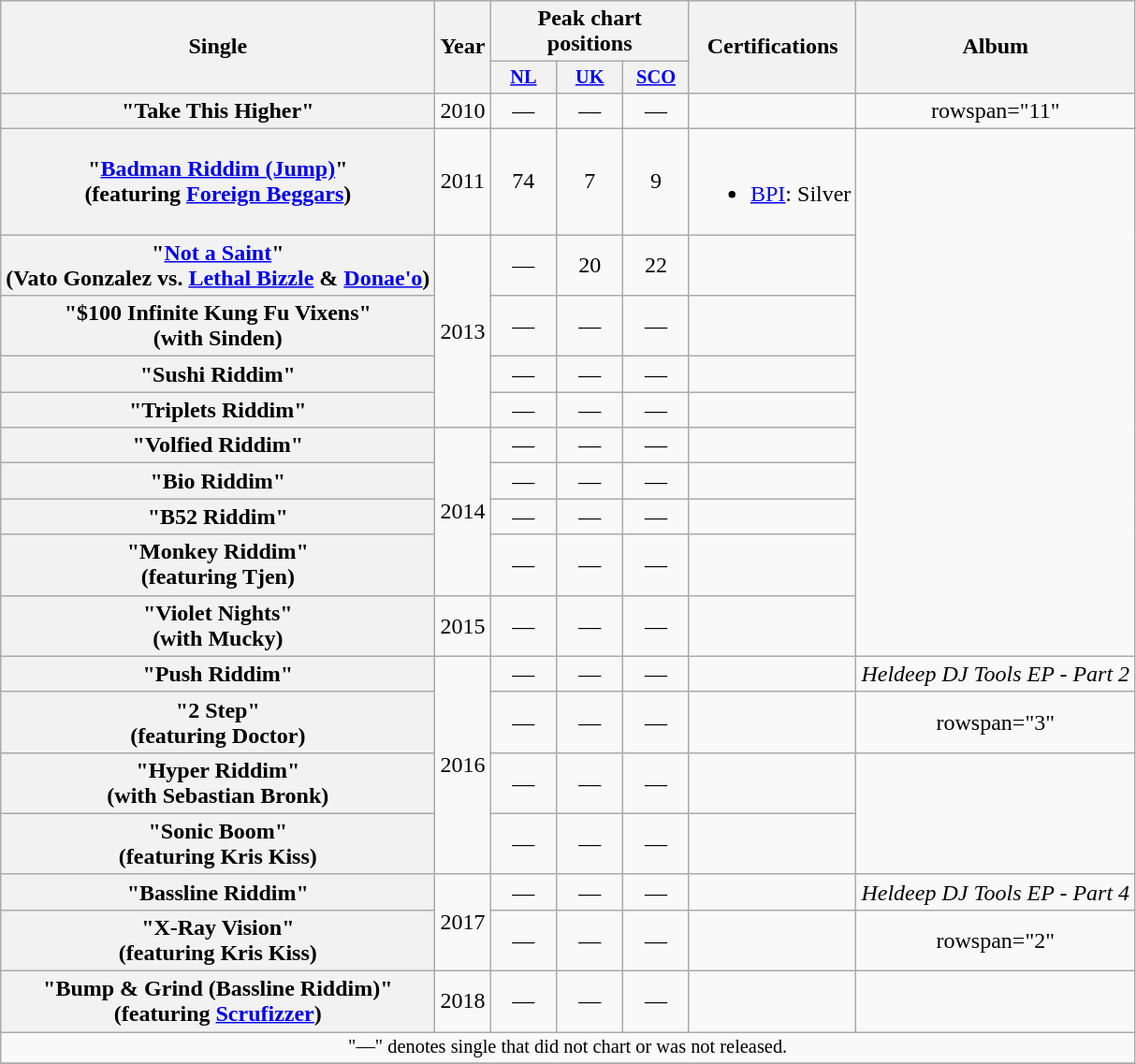<table class="wikitable plainrowheaders" style="text-align:center;">
<tr>
<th scope="col" rowspan="2">Single</th>
<th scope="col" rowspan="2">Year</th>
<th scope="col" colspan="3">Peak chart positions</th>
<th scope="col" rowspan="2">Certifications</th>
<th scope="col" rowspan="2">Album</th>
</tr>
<tr>
<th scope="col" style="width:3em;font-size:85%;"><a href='#'>NL</a><br></th>
<th scope="col" style="width:3em;font-size:85%;"><a href='#'>UK</a><br></th>
<th scope="col" style="width:3em;font-size:85%;"><a href='#'>SCO</a><br></th>
</tr>
<tr>
<th scope="row">"Take This Higher"</th>
<td>2010</td>
<td>—</td>
<td>—</td>
<td>—</td>
<td></td>
<td>rowspan="11" </td>
</tr>
<tr>
<th scope="row">"<a href='#'>Badman Riddim (Jump)</a>"<br><span>(featuring <a href='#'>Foreign Beggars</a>)</span></th>
<td>2011</td>
<td>74</td>
<td>7</td>
<td>9</td>
<td><br><ul><li><a href='#'>BPI</a>: Silver</li></ul></td>
</tr>
<tr>
<th scope="row">"<a href='#'>Not a Saint</a>"<br><span>(Vato Gonzalez vs. <a href='#'>Lethal Bizzle</a> & <a href='#'>Donae'o</a>)</span></th>
<td rowspan="4">2013</td>
<td>—</td>
<td>20</td>
<td>22</td>
<td></td>
</tr>
<tr>
<th scope="row">"$100 Infinite Kung Fu Vixens"<br><span>(with Sinden)</span></th>
<td>—</td>
<td>—</td>
<td>—</td>
<td></td>
</tr>
<tr>
<th scope="row">"Sushi Riddim"</th>
<td>—</td>
<td>—</td>
<td>—</td>
<td></td>
</tr>
<tr>
<th scope="row">"Triplets Riddim"</th>
<td>—</td>
<td>—</td>
<td>—</td>
<td></td>
</tr>
<tr>
<th scope="row">"Volfied Riddim"</th>
<td rowspan="4">2014</td>
<td>—</td>
<td>—</td>
<td>—</td>
<td></td>
</tr>
<tr>
<th scope="row">"Bio Riddim"</th>
<td>—</td>
<td>—</td>
<td>—</td>
<td></td>
</tr>
<tr>
<th scope="row">"B52 Riddim"</th>
<td>—</td>
<td>—</td>
<td>—</td>
<td></td>
</tr>
<tr>
<th scope="row">"Monkey Riddim"<br><span>(featuring Tjen)</span></th>
<td>—</td>
<td>—</td>
<td>—</td>
<td></td>
</tr>
<tr>
<th scope="row">"Violet Nights"<br><span>(with Mucky)</span></th>
<td>2015</td>
<td>—</td>
<td>—</td>
<td>—</td>
<td></td>
</tr>
<tr>
<th scope="row">"Push Riddim"</th>
<td rowspan="4">2016</td>
<td>—</td>
<td>—</td>
<td>—</td>
<td></td>
<td><em>Heldeep DJ Tools EP - Part 2</em></td>
</tr>
<tr>
<th scope="row">"2 Step"<br><span>(featuring Doctor)</span></th>
<td>—</td>
<td>—</td>
<td>—</td>
<td></td>
<td>rowspan="3" </td>
</tr>
<tr>
<th scope="row">"Hyper Riddim"<br><span>(with Sebastian Bronk)</span></th>
<td>—</td>
<td>—</td>
<td>—</td>
<td></td>
</tr>
<tr>
<th scope="row">"Sonic Boom"<br><span>(featuring Kris Kiss)</span></th>
<td>—</td>
<td>—</td>
<td>—</td>
<td></td>
</tr>
<tr>
<th scope="row">"Bassline Riddim"</th>
<td rowspan="2">2017</td>
<td>—</td>
<td>—</td>
<td>—</td>
<td></td>
<td><em>Heldeep DJ Tools EP - Part 4</em></td>
</tr>
<tr>
<th scope="row">"X-Ray Vision"<br><span>(featuring Kris Kiss)</span></th>
<td>—</td>
<td>—</td>
<td>—</td>
<td></td>
<td>rowspan="2" </td>
</tr>
<tr>
<th scope="row">"Bump & Grind (Bassline Riddim)"<br><span>(featuring <a href='#'>Scrufizzer</a>)</span></th>
<td>2018</td>
<td>—</td>
<td>—</td>
<td>—</td>
<td></td>
</tr>
<tr>
<td colspan="15" style="font-size:85%">"—" denotes single that did not chart or was not released.</td>
</tr>
<tr>
</tr>
</table>
